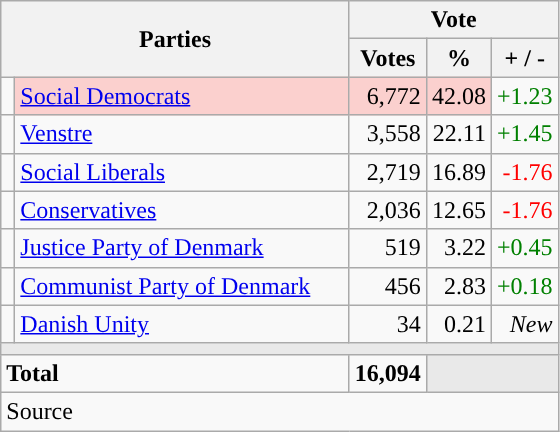<table class="wikitable" style="text-align:right;">
<tr>
<th style="text-align:centre;" rowspan="2" colspan="2" width="225">Parties</th>
<th colspan="3">Vote</th>
</tr>
<tr>
<th width="15">Votes</th>
<th width="15">%</th>
<th width="15">+ / -</th>
</tr>
<tr>
<td width="2" style="color:inherit;background:"></td>
<td bgcolor=#fbd0ce  align="left"><a href='#'>Social Democrats</a></td>
<td bgcolor=#fbd0ce>6,772</td>
<td bgcolor=#fbd0ce>42.08</td>
<td style=color:green;>+1.23</td>
</tr>
<tr>
<td width="2" style="color:inherit;background:"></td>
<td align="left"><a href='#'>Venstre</a></td>
<td>3,558</td>
<td>22.11</td>
<td style=color:green;>+1.45</td>
</tr>
<tr>
<td width="2" style="color:inherit;background:"></td>
<td align="left"><a href='#'>Social Liberals</a></td>
<td>2,719</td>
<td>16.89</td>
<td style=color:red;>-1.76</td>
</tr>
<tr>
<td width="2" style="color:inherit;background:"></td>
<td align="left"><a href='#'>Conservatives</a></td>
<td>2,036</td>
<td>12.65</td>
<td style=color:red;>-1.76</td>
</tr>
<tr>
<td width="2" style="color:inherit;background:"></td>
<td align="left"><a href='#'>Justice Party of Denmark</a></td>
<td>519</td>
<td>3.22</td>
<td style=color:green;>+0.45</td>
</tr>
<tr>
<td width="2" style="color:inherit;background:"></td>
<td align="left"><a href='#'>Communist Party of Denmark</a></td>
<td>456</td>
<td>2.83</td>
<td style=color:green;>+0.18</td>
</tr>
<tr>
<td width="2" style="color:inherit;background:"></td>
<td align="left"><a href='#'>Danish Unity</a></td>
<td>34</td>
<td>0.21</td>
<td><em>New</em></td>
</tr>
<tr>
<td colspan="7" bgcolor="#E9E9E9"></td>
</tr>
<tr>
<td align="left" colspan="2"><strong>Total</strong></td>
<td><strong>16,094</strong></td>
<td bgcolor="#E9E9E9" colspan="2"></td>
</tr>
<tr>
<td align="left" colspan="6">Source</td>
</tr>
</table>
